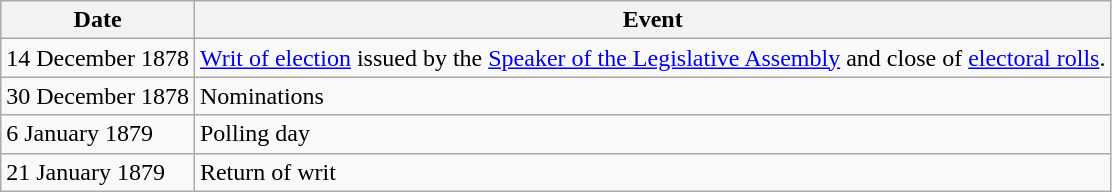<table class="wikitable">
<tr>
<th>Date</th>
<th>Event</th>
</tr>
<tr>
<td>14 December 1878</td>
<td><a href='#'>Writ of election</a> issued by the <a href='#'>Speaker of the Legislative Assembly</a> and close of <a href='#'>electoral rolls</a>.</td>
</tr>
<tr>
<td>30 December 1878</td>
<td>Nominations</td>
</tr>
<tr>
<td>6 January 1879</td>
<td>Polling day</td>
</tr>
<tr>
<td>21 January 1879</td>
<td>Return of writ</td>
</tr>
</table>
